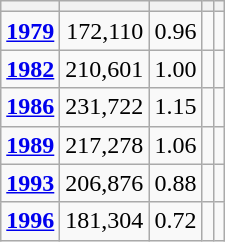<table class="wikitable" border="1" align="center">
<tr>
<th></th>
<th></th>
<th></th>
<th></th>
<th></th>
</tr>
<tr>
<td align="left"><strong><a href='#'>1979</a></strong></td>
<td align="right">172,110</td>
<td align="right">0.96</td>
<td></td>
<td></td>
</tr>
<tr>
<td align="left"><strong><a href='#'>1982</a></strong></td>
<td align="right">210,601</td>
<td align="right">1.00</td>
<td></td>
<td></td>
</tr>
<tr>
<td align="left"><strong><a href='#'>1986</a></strong></td>
<td align="right">231,722</td>
<td align="right">1.15</td>
<td></td>
<td></td>
</tr>
<tr>
<td align="left"><strong><a href='#'>1989</a></strong></td>
<td align="right">217,278</td>
<td align="right">1.06</td>
<td></td>
<td></td>
</tr>
<tr>
<td align="left"><strong><a href='#'>1993</a></strong></td>
<td align="right">206,876</td>
<td align="right">0.88</td>
<td></td>
<td></td>
</tr>
<tr>
<td align="left"><strong><a href='#'>1996</a></strong></td>
<td align="right">181,304</td>
<td align="right">0.72</td>
<td></td>
<td></td>
</tr>
</table>
